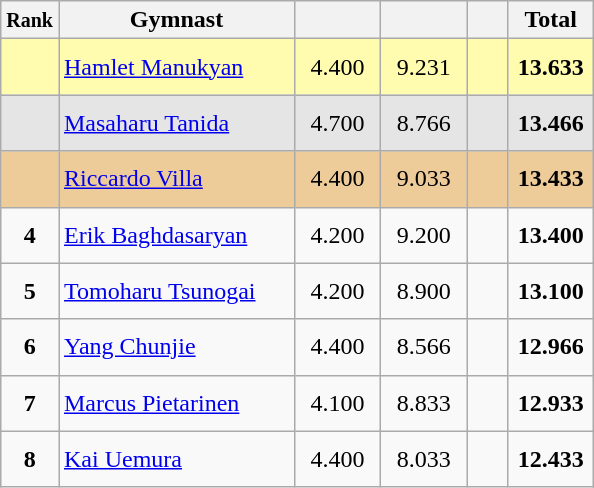<table style="text-align:center;" class="wikitable sortable">
<tr>
<th scope="col" style="width:15px;"><small>Rank</small></th>
<th scope="col" style="width:150px;">Gymnast</th>
<th scope="col" style="width:50px;"><small></small></th>
<th scope="col" style="width:50px;"><small></small></th>
<th scope="col" style="width:20px;"><small></small></th>
<th scope="col" style="width:50px;">Total</th>
</tr>
<tr style="background:#fffcaf;">
<td scope="row" style="text-align:center"><strong></strong></td>
<td style="height:30px; text-align:left;"> <a href='#'>Hamlet Manukyan</a></td>
<td>4.400</td>
<td>9.231</td>
<td></td>
<td><strong>13.633</strong></td>
</tr>
<tr style="background:#e5e5e5;">
<td scope="row" style="text-align:center"><strong></strong></td>
<td style="height:30px; text-align:left;"> <a href='#'>Masaharu Tanida</a></td>
<td>4.700</td>
<td>8.766</td>
<td></td>
<td><strong>13.466</strong></td>
</tr>
<tr style="background:#ec9;">
<td scope="row" style="text-align:center"><strong></strong></td>
<td style="height:30px; text-align:left;"> <a href='#'>Riccardo Villa</a></td>
<td>4.400</td>
<td>9.033</td>
<td></td>
<td><strong>13.433</strong></td>
</tr>
<tr>
<td scope="row" style="text-align:center"><strong>4</strong></td>
<td style="height:30px; text-align:left;"> <a href='#'>Erik Baghdasaryan</a></td>
<td>4.200</td>
<td>9.200</td>
<td></td>
<td><strong>13.400</strong></td>
</tr>
<tr>
<td scope="row" style="text-align:center"><strong>5</strong></td>
<td style="height:30px; text-align:left;"> <a href='#'>Tomoharu Tsunogai</a></td>
<td>4.200</td>
<td>8.900</td>
<td></td>
<td><strong>13.100</strong></td>
</tr>
<tr>
<td scope="row" style="text-align:center"><strong>6</strong></td>
<td style="height:30px; text-align:left;"> <a href='#'>Yang Chunjie</a></td>
<td>4.400</td>
<td>8.566</td>
<td></td>
<td><strong>12.966</strong></td>
</tr>
<tr>
<td scope="row" style="text-align:center"><strong>7</strong></td>
<td style="height:30px; text-align:left;"> <a href='#'>Marcus Pietarinen</a></td>
<td>4.100</td>
<td>8.833</td>
<td></td>
<td><strong>12.933</strong></td>
</tr>
<tr>
<td scope="row" style="text-align:center"><strong>8</strong></td>
<td style="height:30px; text-align:left;"> <a href='#'>Kai Uemura</a></td>
<td>4.400</td>
<td>8.033</td>
<td></td>
<td><strong>12.433</strong></td>
</tr>
</table>
